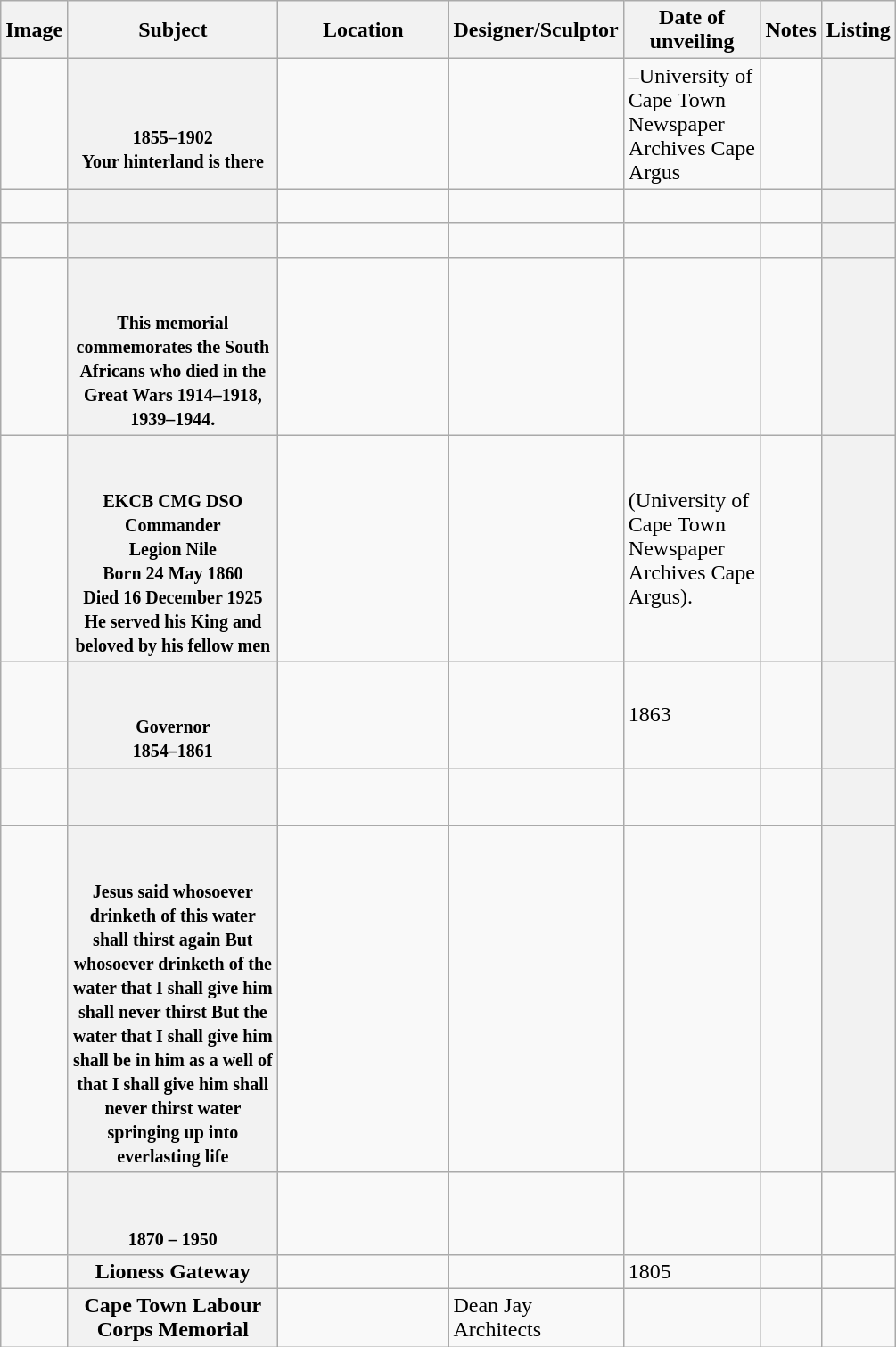<table class="wikitable sortable">
<tr>
<th class="unsortable">Image</th>
<th width=150px>Subject</th>
<th width=120px>Location</th>
<th width=100px>Designer/Sculptor</th>
<th width=95px>Date of unveiling</th>
<th class="unsortable">Notes</th>
<th>Listing</th>
</tr>
<tr>
<td></td>
<th><br><br><small>1855–1902<br>
Your hinterland is there</small></th>
<td><br><small></small></td>
<td></td>
<td> –University of Cape Town Newspaper Archives Cape Argus</td>
<td></td>
<th></th>
</tr>
<tr>
<td></td>
<th><br></th>
<td><br><small></small></td>
<td></td>
<td></td>
<td></td>
<th></th>
</tr>
<tr>
<td></td>
<th><br></th>
<td><br><small></small></td>
<td></td>
<td></td>
<td></td>
<th></th>
</tr>
<tr>
<td></td>
<th><br><br><small>This memorial commemorates the South Africans who died in the Great Wars 1914–1918, 1939–1944.</small></th>
<td><small></small></td>
<td></td>
<td></td>
<td></td>
<th></th>
</tr>
<tr>
<td></td>
<th><br><br><small>EKCB CMG DSO<br>
Commander<br>
Legion Nile<br>
Born 24 May 1860<br>
Died 16 December 1925<br> 
He served his King and beloved by his fellow men<br>
</small></th>
<td><br><small></small></td>
<td></td>
<td> (University of Cape Town Newspaper Archives Cape Argus).</td>
<td></td>
<th></th>
</tr>
<tr>
<td></td>
<th><br><br><small>Governor<br>
1854–1861 <br>
</small></th>
<td><br><small></small></td>
<td></td>
<td>1863</td>
<td></td>
<th></th>
</tr>
<tr>
<td></td>
<th><br><br><small></small></th>
<td><small></small></td>
<td></td>
<td></td>
<td></td>
<th></th>
</tr>
<tr>
<td></td>
<th><br><br><small>Jesus said whosoever drinketh of this water shall thirst again But whosoever drinketh of the water that I shall give him shall never thirst But the water that I shall give him shall be in him as a well of that I shall give him shall never thirst water springing up into everlasting life<br></small></th>
<td><small></small></td>
<td></td>
<td></td>
<td></td>
<th></th>
</tr>
<tr>
<td></td>
<th><br><br><small>1870 – 1950</small></th>
<td><br><small></small></td>
<td></td>
<td></td>
<td></td>
<td></td>
</tr>
<tr>
<td></td>
<th>Lioness Gateway</th>
<td><small></small></td>
<td></td>
<td>1805</td>
<td></td>
<td></td>
</tr>
<tr>
<td></td>
<th>Cape Town Labour Corps Memorial</th>
<td></td>
<td>Dean Jay Architects</td>
<td></td>
<td></td>
<td></td>
</tr>
</table>
